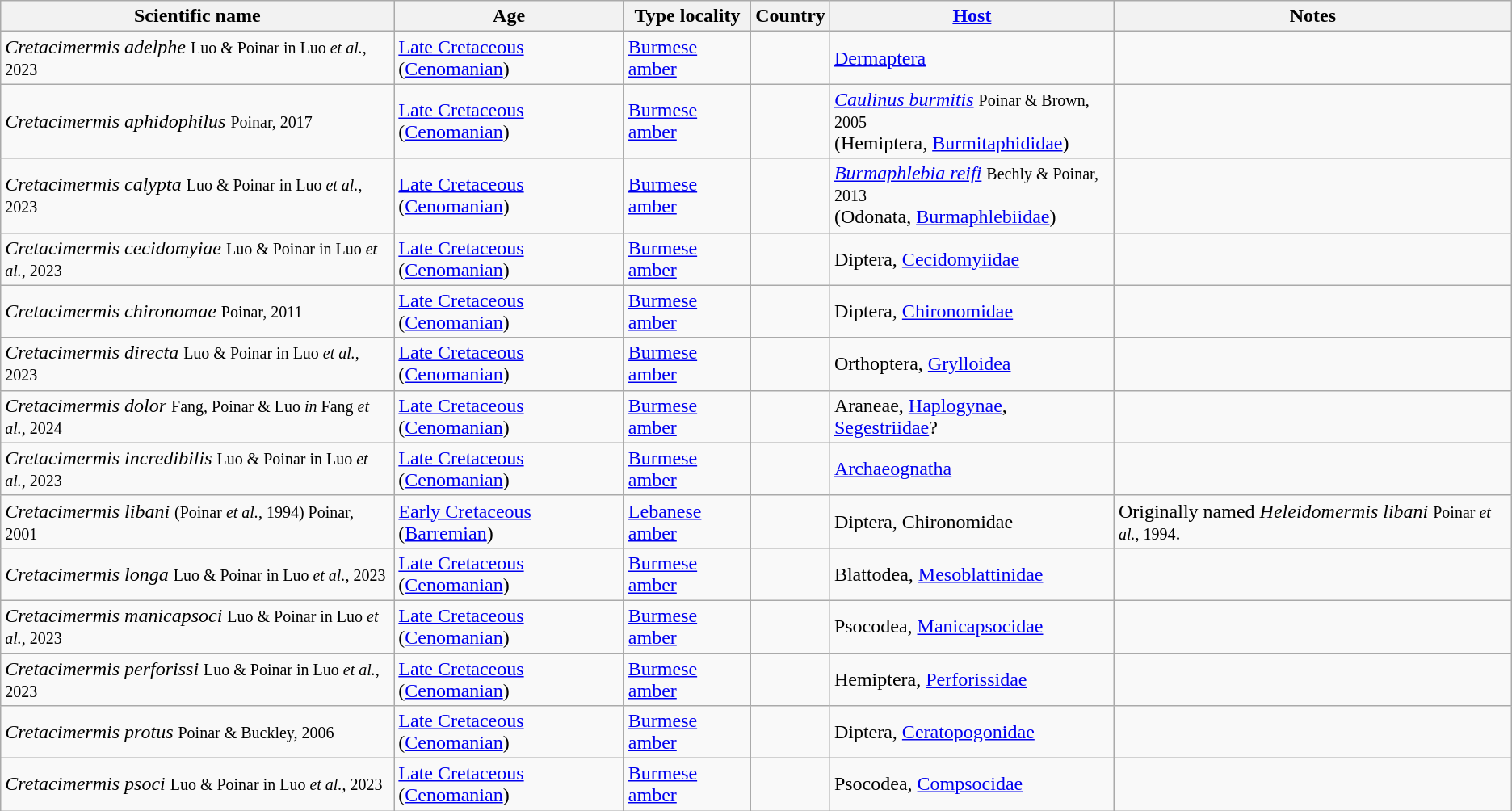<table class="wikitable sortable" align="center">
<tr>
<th>Scientific name</th>
<th>Age</th>
<th>Type locality</th>
<th>Country</th>
<th><a href='#'>Host</a></th>
<th>Notes</th>
</tr>
<tr>
<td><em>Cretacimermis adelphe</em> <small>Luo & Poinar in Luo <em>et al.</em>, 2023</small></td>
<td><a href='#'>Late Cretaceous</a> (<a href='#'>Cenomanian</a>)</td>
<td><a href='#'>Burmese amber</a></td>
<td></td>
<td><a href='#'>Dermaptera</a></td>
<td></td>
</tr>
<tr>
<td><em>Cretacimermis aphidophilus</em> <small>Poinar, 2017</small></td>
<td><a href='#'>Late Cretaceous</a> (<a href='#'>Cenomanian</a>)</td>
<td><a href='#'>Burmese amber</a></td>
<td></td>
<td><em><a href='#'>Caulinus burmitis</a></em> <small>Poinar & Brown, 2005</small><br>(Hemiptera, <a href='#'>Burmitaphididae</a>)</td>
<td></td>
</tr>
<tr>
<td><em>Cretacimermis calypta</em> <small>Luo & Poinar in Luo <em>et al.</em>, 2023</small></td>
<td><a href='#'>Late Cretaceous</a> (<a href='#'>Cenomanian</a>)</td>
<td><a href='#'>Burmese amber</a></td>
<td></td>
<td><em><a href='#'>Burmaphlebia reifi</a></em> <small>Bechly & Poinar, 2013</small><br>(Odonata, <a href='#'>Burmaphlebiidae</a>)</td>
<td></td>
</tr>
<tr>
<td><em>Cretacimermis cecidomyiae</em> <small>Luo & Poinar in Luo <em>et al.</em>, 2023</small></td>
<td><a href='#'>Late Cretaceous</a> (<a href='#'>Cenomanian</a>)</td>
<td><a href='#'>Burmese amber</a></td>
<td></td>
<td>Diptera, <a href='#'>Cecidomyiidae</a></td>
<td></td>
</tr>
<tr>
<td><em>Cretacimermis chironomae</em> <small>Poinar, 2011</small></td>
<td><a href='#'>Late Cretaceous</a> (<a href='#'>Cenomanian</a>)</td>
<td><a href='#'>Burmese amber</a></td>
<td></td>
<td>Diptera, <a href='#'>Chironomidae</a></td>
<td></td>
</tr>
<tr>
<td><em>Cretacimermis directa</em> <small>Luo & Poinar in Luo <em>et al.</em>, 2023</small></td>
<td><a href='#'>Late Cretaceous</a> (<a href='#'>Cenomanian</a>)</td>
<td><a href='#'>Burmese amber</a></td>
<td></td>
<td>Orthoptera, <a href='#'>Grylloidea</a></td>
<td></td>
</tr>
<tr>
<td><em>Cretacimermis dolor</em> <small>Fang, Poinar & Luo <em>in</em> Fang <em>et al.</em>, 2024</small></td>
<td><a href='#'>Late Cretaceous</a> (<a href='#'>Cenomanian</a>)</td>
<td><a href='#'>Burmese amber</a></td>
<td></td>
<td>Araneae, <a href='#'>Haplogynae</a>, <a href='#'>Segestriidae</a>?</td>
<td></td>
</tr>
<tr>
<td><em>Cretacimermis incredibilis</em> <small>Luo & Poinar in Luo <em>et al.</em>, 2023</small></td>
<td><a href='#'>Late Cretaceous</a> (<a href='#'>Cenomanian</a>)</td>
<td><a href='#'>Burmese amber</a></td>
<td></td>
<td><a href='#'>Archaeognatha</a></td>
<td></td>
</tr>
<tr>
<td><em>Cretacimermis libani</em> <small>(Poinar <em>et al.</em>, 1994) Poinar, 2001</small></td>
<td><a href='#'>Early Cretaceous</a> (<a href='#'>Barremian</a>)</td>
<td><a href='#'>Lebanese amber</a></td>
<td></td>
<td>Diptera, Chironomidae</td>
<td>Originally named <em>Heleidomermis libani</em> <small>Poinar <em>et al.</em>, 1994</small>.</td>
</tr>
<tr>
<td><em>Cretacimermis longa</em> <small>Luo & Poinar in Luo <em>et al.</em>, 2023</small></td>
<td><a href='#'>Late Cretaceous</a> (<a href='#'>Cenomanian</a>)</td>
<td><a href='#'>Burmese amber</a></td>
<td></td>
<td>Blattodea, <a href='#'>Mesoblattinidae</a></td>
<td></td>
</tr>
<tr>
<td><em>Cretacimermis manicapsoci</em> <small>Luo & Poinar in Luo <em>et al.</em>, 2023</small></td>
<td><a href='#'>Late Cretaceous</a> (<a href='#'>Cenomanian</a>)</td>
<td><a href='#'>Burmese amber</a></td>
<td></td>
<td>Psocodea, <a href='#'>Manicapsocidae</a></td>
<td></td>
</tr>
<tr>
<td><em>Cretacimermis perforissi</em> <small>Luo & Poinar in Luo <em>et al.</em>, 2023</small></td>
<td><a href='#'>Late Cretaceous</a> (<a href='#'>Cenomanian</a>)</td>
<td><a href='#'>Burmese amber</a></td>
<td></td>
<td>Hemiptera, <a href='#'>Perforissidae</a></td>
<td></td>
</tr>
<tr>
<td><em>Cretacimermis protus</em> <small>Poinar & Buckley, 2006</small></td>
<td><a href='#'>Late Cretaceous</a> (<a href='#'>Cenomanian</a>)</td>
<td><a href='#'>Burmese amber</a></td>
<td></td>
<td>Diptera, <a href='#'>Ceratopogonidae</a></td>
<td></td>
</tr>
<tr>
<td><em>Cretacimermis psoci</em> <small>Luo & Poinar in Luo <em>et al.</em>, 2023</small></td>
<td><a href='#'>Late Cretaceous</a> (<a href='#'>Cenomanian</a>)</td>
<td><a href='#'>Burmese amber</a></td>
<td></td>
<td>Psocodea, <a href='#'>Compsocidae</a></td>
<td></td>
</tr>
</table>
